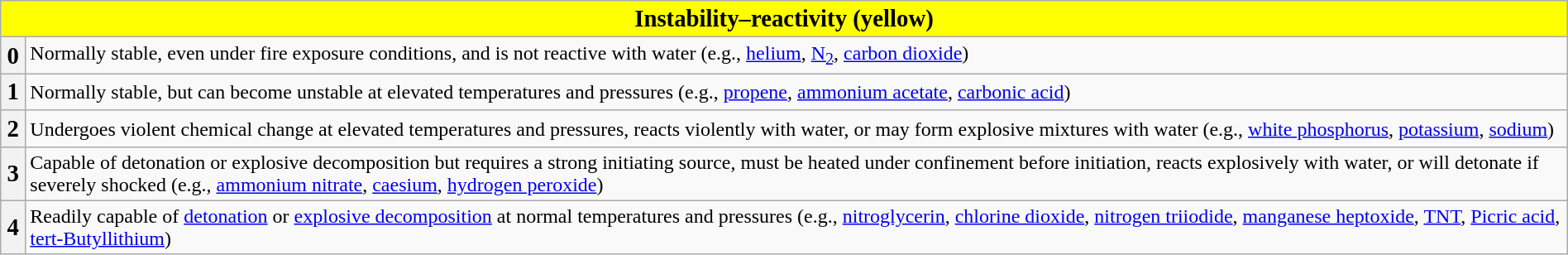<table class="wikitable" style="width:100%; vertical-align:center;">
<tr>
<th colspan="2" style="color:black; background:yellow; width:75%; "><big>Instability–reactivity (yellow)</big></th>
</tr>
<tr>
<th style="max-width:10em"><big>0</big></th>
<td>Normally stable, even under fire exposure conditions, and is not reactive with water (e.g., <a href='#'>helium</a>, <a href='#'>N<sub>2</sub></a>, <a href='#'>carbon dioxide</a>)</td>
</tr>
<tr>
<th><big>1</big></th>
<td>Normally stable, but can become unstable at elevated temperatures and pressures (e.g., <a href='#'>propene</a>, <a href='#'>ammonium acetate</a>, <a href='#'>carbonic acid</a>)</td>
</tr>
<tr>
<th><big>2</big></th>
<td>Undergoes violent chemical change at elevated temperatures and pressures, reacts violently with water, or may form explosive mixtures with water (e.g., <a href='#'>white phosphorus</a>, <a href='#'>potassium</a>, <a href='#'>sodium</a>)</td>
</tr>
<tr>
<th><big>3</big></th>
<td>Capable of detonation or explosive decomposition but requires a strong initiating source, must be heated under confinement before initiation, reacts explosively with water, or will detonate if severely shocked (e.g., <a href='#'>ammonium nitrate</a>, <a href='#'>caesium</a>, <a href='#'>hydrogen peroxide</a>)</td>
</tr>
<tr>
<th><big>4</big></th>
<td>Readily capable of <a href='#'>detonation</a> or <a href='#'>explosive decomposition</a> at normal temperatures and pressures (e.g., <a href='#'>nitroglycerin</a>, <a href='#'>chlorine dioxide</a>, <a href='#'>nitrogen triiodide</a>, <a href='#'>manganese heptoxide</a>, <a href='#'>TNT</a>,  <a href='#'>Picric acid</a>, <a href='#'>tert-Butyllithium</a>)</td>
</tr>
</table>
